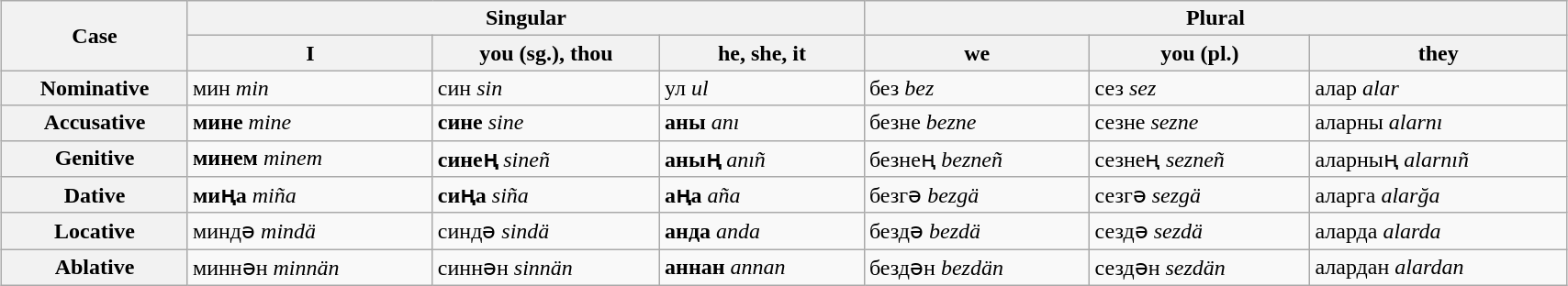<table class="wikitable" style="margin:auto;width:90%;">
<tr>
<th rowspan="2">Case</th>
<th colspan="3">Singular</th>
<th colspan="3">Plural</th>
</tr>
<tr>
<th>I</th>
<th>you (sg.), thou</th>
<th>he, she, it</th>
<th>we</th>
<th>you (pl.)</th>
<th>they</th>
</tr>
<tr>
<th>Nominative</th>
<td>мин <em>min</em></td>
<td>син <em>sin</em></td>
<td>ул <em>ul</em></td>
<td>без <em>bez</em></td>
<td>сез <em>sez</em></td>
<td>алар <em>alar</em></td>
</tr>
<tr>
<th>Accusative</th>
<td><strong>мине</strong> <em>mine</em></td>
<td><strong>сине</strong> <em>sine</em></td>
<td><strong>аны</strong> <em>anı</em></td>
<td>безне <em>bezne</em></td>
<td>сезне <em>sezne</em></td>
<td>аларны <em>alarnı</em></td>
</tr>
<tr>
<th>Genitive</th>
<td><strong>минем</strong> <em>minem</em></td>
<td><strong>синең</strong> <em>sineñ</em></td>
<td><strong>аның</strong> <em>anıñ</em></td>
<td>безнең <em>bezneñ</em></td>
<td>сезнең <em>sezneñ</em></td>
<td>аларның <em>alarnıñ</em></td>
</tr>
<tr>
<th>Dative</th>
<td><strong>миңа</strong> <em>miña</em></td>
<td><strong>сиңа</strong> <em>siña</em></td>
<td><strong>аңа</strong> <em>aña</em></td>
<td>безгә <em>bezgä</em></td>
<td>сезгә <em>sezgä</em></td>
<td>аларга <em>alarğa</em></td>
</tr>
<tr>
<th>Locative</th>
<td>миндә <em>mindä</em></td>
<td>синдә <em>sindä</em></td>
<td><strong>анда</strong> <em>anda</em></td>
<td>бездә <em>bezdä</em></td>
<td>сездә <em>sezdä</em></td>
<td>аларда <em>alarda</em></td>
</tr>
<tr>
<th>Ablative</th>
<td>миннән <em>minnän</em></td>
<td>синнән <em>sinnän</em></td>
<td><strong>аннан</strong> <em>annan</em></td>
<td>бездән <em>bezdän</em></td>
<td>сездән <em>sezdän</em></td>
<td>алардан <em>alardan</em></td>
</tr>
</table>
